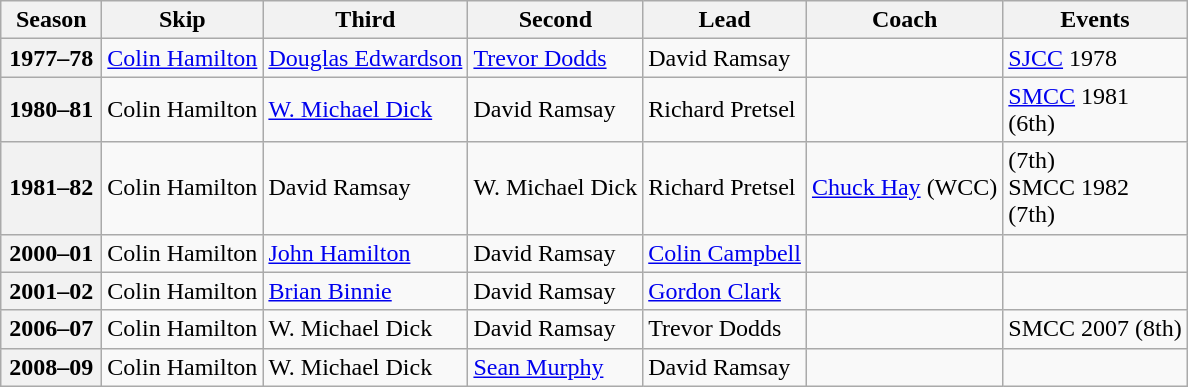<table class="wikitable">
<tr>
<th scope="col" width=60>Season</th>
<th scope="col">Skip</th>
<th scope="col">Third</th>
<th scope="col">Second</th>
<th scope="col">Lead</th>
<th scope="col">Coach</th>
<th scope="col">Events</th>
</tr>
<tr>
<th scope="row">1977–78</th>
<td><a href='#'>Colin Hamilton</a></td>
<td><a href='#'>Douglas Edwardson</a></td>
<td><a href='#'>Trevor Dodds</a></td>
<td>David Ramsay</td>
<td></td>
<td><a href='#'>SJCC</a> 1978 <br> </td>
</tr>
<tr>
<th scope="row">1980–81</th>
<td>Colin Hamilton</td>
<td><a href='#'>W. Michael Dick</a></td>
<td>David Ramsay</td>
<td>Richard Pretsel</td>
<td></td>
<td><a href='#'>SMCC</a> 1981 <br> (6th)</td>
</tr>
<tr>
<th scope="row">1981–82</th>
<td>Colin Hamilton</td>
<td>David Ramsay</td>
<td>W. Michael Dick</td>
<td>Richard Pretsel</td>
<td><a href='#'>Chuck Hay</a> (WCC)</td>
<td> (7th)<br>SMCC 1982 <br> (7th)</td>
</tr>
<tr>
<th scope="row">2000–01</th>
<td>Colin Hamilton</td>
<td><a href='#'>John Hamilton</a></td>
<td>David Ramsay</td>
<td><a href='#'>Colin Campbell</a></td>
<td></td>
<td></td>
</tr>
<tr>
<th scope="row">2001–02</th>
<td>Colin Hamilton</td>
<td><a href='#'>Brian Binnie</a></td>
<td>David Ramsay</td>
<td><a href='#'>Gordon Clark</a></td>
<td></td>
<td></td>
</tr>
<tr>
<th scope="row">2006–07</th>
<td>Colin Hamilton</td>
<td>W. Michael Dick</td>
<td>David Ramsay</td>
<td>Trevor Dodds</td>
<td></td>
<td>SMCC 2007 (8th)</td>
</tr>
<tr>
<th scope="row" rowspan=2>2008–09</th>
<td>Colin Hamilton</td>
<td>W. Michael Dick</td>
<td><a href='#'>Sean Murphy</a></td>
<td>David Ramsay</td>
<td></td>
<td></td>
</tr>
</table>
